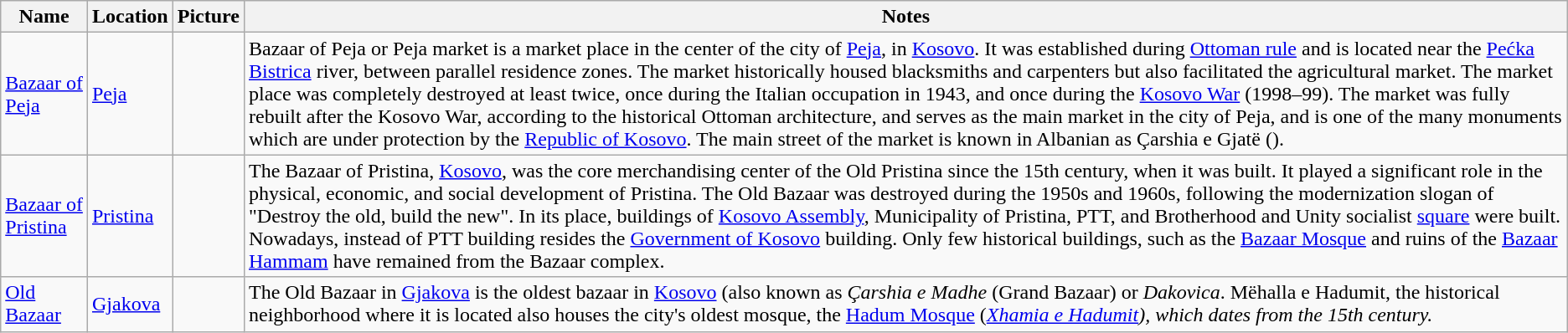<table class="wikitable">
<tr>
<th>Name</th>
<th>Location</th>
<th>Picture</th>
<th>Notes</th>
</tr>
<tr>
<td><a href='#'>Bazaar of Peja</a></td>
<td><a href='#'>Peja</a></td>
<td align="center"></td>
<td>Bazaar of Peja or Peja market  is a market place in the center of the city of <a href='#'>Peja</a>, in <a href='#'>Kosovo</a>. It was established during <a href='#'>Ottoman rule</a> and is located near the  <a href='#'>Pećka Bistrica</a> river, between parallel residence zones. The market historically housed blacksmiths and carpenters but also facilitated the agricultural market. The market place was completely destroyed at least twice, once during the Italian occupation in 1943, and once during the <a href='#'>Kosovo War</a> (1998–99). The market was fully rebuilt after the Kosovo War, according to the historical Ottoman architecture, and serves as the main market in the city of Peja, and is one of the many monuments which are under protection by the <a href='#'>Republic of Kosovo</a>. The main street of the market is known in Albanian as Çarshia e Gjatë ().</td>
</tr>
<tr>
<td><a href='#'>Bazaar of Pristina</a></td>
<td><a href='#'>Pristina</a></td>
<td align="center"></td>
<td>The Bazaar of Pristina, <a href='#'>Kosovo</a>, was the core merchandising center of the Old Pristina since the 15th century, when it was built. It played a significant role in the physical, economic, and social development of Pristina. The Old Bazaar was destroyed during the 1950s and 1960s, following the modernization slogan of "Destroy the old, build the new". In its place, buildings of <a href='#'>Kosovo Assembly</a>, Municipality of Pristina, PTT, and Brotherhood and Unity socialist <a href='#'>square</a> were built. Nowadays, instead of PTT building resides the <a href='#'>Government of Kosovo</a> building. Only few historical buildings, such as the <a href='#'>Bazaar Mosque</a> and ruins of the <a href='#'>Bazaar Hammam</a> have remained from the Bazaar complex.</td>
</tr>
<tr>
<td><a href='#'>Old Bazaar</a></td>
<td><a href='#'>Gjakova</a></td>
<td align="center"></td>
<td>The Old Bazaar in <a href='#'>Gjakova</a> is the oldest bazaar in <a href='#'>Kosovo</a> (also known as <em>Çarshia e Madhe</em> (Grand Bazaar) or <em>Dakovica</em>. Mëhalla e Hadumit, the historical neighborhood where it is located also houses the city's oldest mosque, the <a href='#'>Hadum Mosque</a> (<a href='#'><em>Xhamia e Hadumit</em></a><em>), which dates from the 15th century.</em></td>
</tr>
</table>
